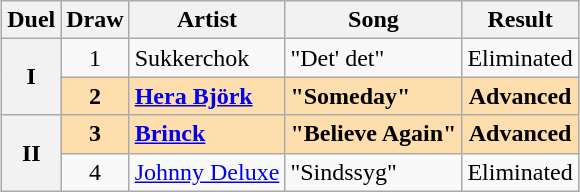<table class="sortable wikitable" style="margin: 1em auto 1em auto; text-align:center">
<tr>
<th>Duel</th>
<th>Draw</th>
<th>Artist</th>
<th>Song</th>
<th>Result</th>
</tr>
<tr>
<th scope="row" rowspan="2">I</th>
<td>1</td>
<td style="text-align:left;">Sukkerchok</td>
<td style="text-align:left;">"Det' det"</td>
<td>Eliminated</td>
</tr>
<tr style="font-weight:bold;background:navajowhite">
<td>2</td>
<td style="text-align:left;"><a href='#'>Hera Björk</a></td>
<td style="text-align:left;">"Someday"</td>
<td>Advanced</td>
</tr>
<tr style="font-weight:bold;background:navajowhite">
<th scope="row" rowspan="2">II</th>
<td>3</td>
<td style="text-align:left;"><a href='#'>Brinck</a></td>
<td style="text-align:left;">"Believe Again"</td>
<td>Advanced</td>
</tr>
<tr>
<td>4</td>
<td style="text-align:left;"><a href='#'>Johnny Deluxe</a></td>
<td style="text-align:left;">"Sindssyg"</td>
<td>Eliminated</td>
</tr>
</table>
